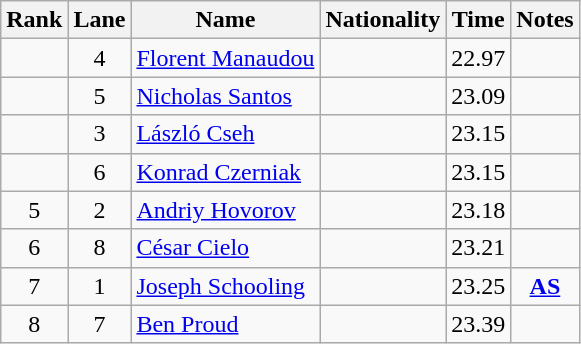<table class="wikitable sortable" style="text-align:center">
<tr>
<th>Rank</th>
<th>Lane</th>
<th>Name</th>
<th>Nationality</th>
<th>Time</th>
<th>Notes</th>
</tr>
<tr>
<td></td>
<td>4</td>
<td align=left><a href='#'>Florent Manaudou</a></td>
<td align=left></td>
<td>22.97</td>
<td></td>
</tr>
<tr>
<td></td>
<td>5</td>
<td align=left><a href='#'>Nicholas Santos</a></td>
<td align=left></td>
<td>23.09</td>
<td></td>
</tr>
<tr>
<td></td>
<td>3</td>
<td align=left><a href='#'>László Cseh</a></td>
<td align=left></td>
<td>23.15</td>
<td></td>
</tr>
<tr>
<td></td>
<td>6</td>
<td align=left><a href='#'>Konrad Czerniak</a></td>
<td align=left></td>
<td>23.15</td>
<td></td>
</tr>
<tr>
<td>5</td>
<td>2</td>
<td align=left><a href='#'>Andriy Hovorov</a></td>
<td align=left></td>
<td>23.18</td>
<td></td>
</tr>
<tr>
<td>6</td>
<td>8</td>
<td align=left><a href='#'>César Cielo</a></td>
<td align=left></td>
<td>23.21</td>
<td></td>
</tr>
<tr>
<td>7</td>
<td>1</td>
<td align=left><a href='#'>Joseph Schooling</a></td>
<td align=left></td>
<td>23.25</td>
<td><strong><a href='#'>AS</a></strong></td>
</tr>
<tr>
<td>8</td>
<td>7</td>
<td align=left><a href='#'>Ben Proud</a></td>
<td align=left></td>
<td>23.39</td>
<td></td>
</tr>
</table>
